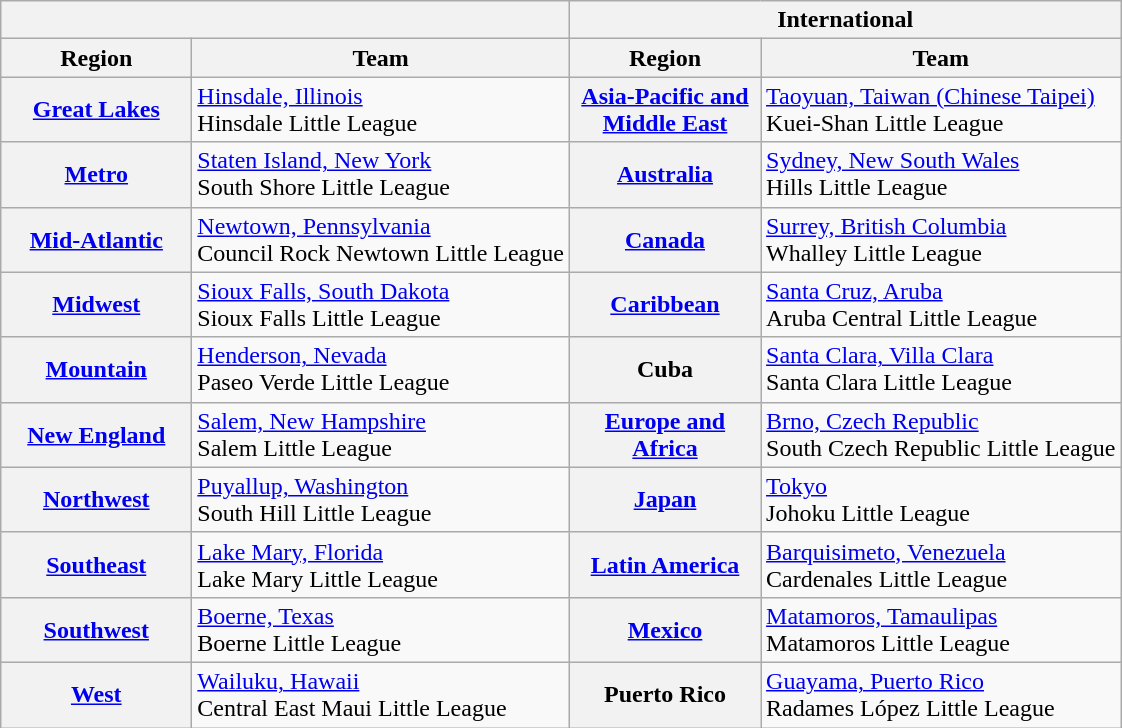<table class="wikitable">
<tr>
<th colspan="2"></th>
<th colspan="2">International</th>
</tr>
<tr>
<th width="120px">Region</th>
<th>Team</th>
<th width="120px">Region</th>
<th>Team</th>
</tr>
<tr>
<th><a href='#'>Great Lakes</a></th>
<td> <a href='#'>Hinsdale, Illinois</a><br>Hinsdale Little League</td>
<th><a href='#'>Asia-Pacific and Middle East</a></th>
<td> <a href='#'>Taoyuan, Taiwan (Chinese Taipei)</a><br>Kuei-Shan Little League</td>
</tr>
<tr>
<th><a href='#'>Metro</a></th>
<td> <a href='#'>Staten Island, New York</a><br>South Shore Little League</td>
<th><a href='#'>Australia</a></th>
<td> <a href='#'>Sydney, New South Wales</a><br>Hills Little League</td>
</tr>
<tr>
<th><a href='#'>Mid-Atlantic</a></th>
<td> <a href='#'>Newtown, Pennsylvania</a><br>Council Rock Newtown Little League</td>
<th><a href='#'>Canada</a></th>
<td> <a href='#'>Surrey, British Columbia</a><br>Whalley Little League</td>
</tr>
<tr>
<th><a href='#'>Midwest</a></th>
<td> <a href='#'>Sioux Falls, South Dakota</a><br>Sioux Falls Little League</td>
<th><a href='#'>Caribbean</a></th>
<td> <a href='#'>Santa Cruz, Aruba</a><br>Aruba Central Little League</td>
</tr>
<tr>
<th><a href='#'>Mountain</a></th>
<td> <a href='#'>Henderson, Nevada</a><br>Paseo Verde Little League</td>
<th>Cuba</th>
<td>  <a href='#'>Santa Clara, Villa Clara</a><br>Santa Clara Little League</td>
</tr>
<tr>
<th><a href='#'>New England</a></th>
<td> <a href='#'>Salem, New Hampshire</a><br> Salem Little League</td>
<th><a href='#'>Europe and Africa</a></th>
<td> <a href='#'>Brno, Czech Republic</a><br>South Czech Republic Little League</td>
</tr>
<tr>
<th><a href='#'>Northwest</a></th>
<td> <a href='#'>Puyallup, Washington</a><br>South Hill Little League</td>
<th><a href='#'>Japan</a></th>
<td> <a href='#'>Tokyo</a><br>Johoku Little League</td>
</tr>
<tr>
<th><a href='#'>Southeast</a></th>
<td> <a href='#'>Lake Mary, Florida</a><br>Lake Mary Little League</td>
<th><a href='#'>Latin America</a></th>
<td> <a href='#'>Barquisimeto, Venezuela</a><br>Cardenales Little League</td>
</tr>
<tr>
<th><a href='#'>Southwest</a></th>
<td> <a href='#'>Boerne, Texas</a><br>Boerne Little League</td>
<th><a href='#'>Mexico</a></th>
<td> <a href='#'>Matamoros, Tamaulipas</a><br>Matamoros Little League</td>
</tr>
<tr>
<th><a href='#'>West</a></th>
<td> <a href='#'>Wailuku, Hawaii</a><br>Central East Maui Little League</td>
<th>Puerto Rico</th>
<td> <a href='#'>Guayama, Puerto Rico</a><br>Radames López Little League</td>
</tr>
</table>
